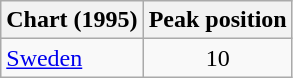<table class="wikitable">
<tr>
<th align="left">Chart (1995)</th>
<th align="center">Peak position</th>
</tr>
<tr>
<td align="left"><a href='#'>Sweden</a></td>
<td align="center">10</td>
</tr>
</table>
